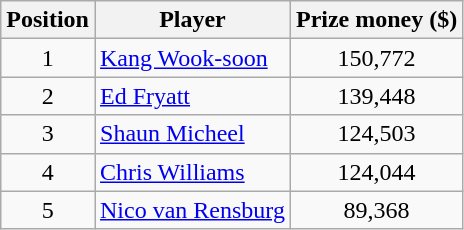<table class="wikitable">
<tr>
<th>Position</th>
<th>Player</th>
<th>Prize money ($)</th>
</tr>
<tr>
<td align=center>1</td>
<td> <a href='#'>Kang Wook-soon</a></td>
<td align=center>150,772</td>
</tr>
<tr>
<td align=center>2</td>
<td> <a href='#'>Ed Fryatt</a></td>
<td align=center>139,448</td>
</tr>
<tr>
<td align=center>3</td>
<td> <a href='#'>Shaun Micheel</a></td>
<td align=center>124,503</td>
</tr>
<tr>
<td align=center>4</td>
<td> <a href='#'>Chris Williams</a></td>
<td align=center>124,044</td>
</tr>
<tr>
<td align=center>5</td>
<td> <a href='#'>Nico van Rensburg</a></td>
<td align=center>89,368</td>
</tr>
</table>
